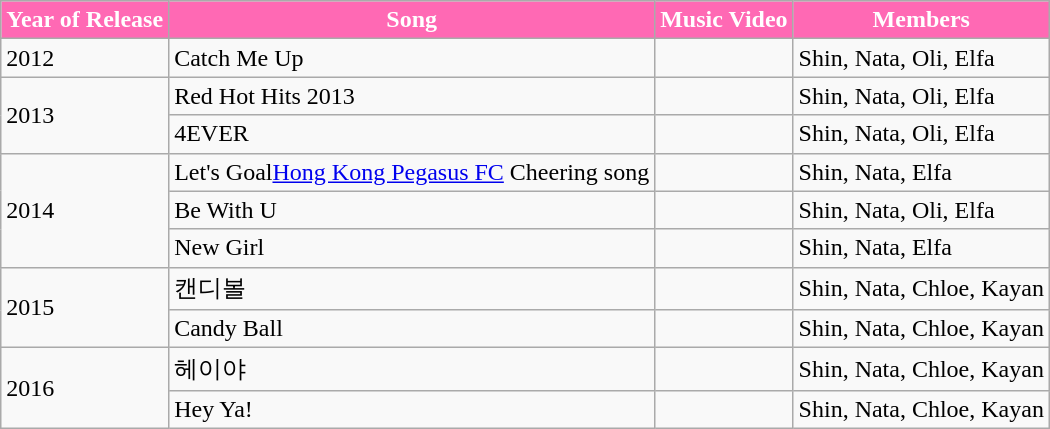<table class="wikitable">
<tr>
<th style="background:#FF69B4; color:white" align="center">Year of Release</th>
<th style="background:#FF69B4; color:white" align="center">Song</th>
<th style="background:#FF69B4; color:white" align="center">Music Video</th>
<th style="background:#FF69B4; color:white" align="center">Members</th>
</tr>
<tr>
<td>2012</td>
<td>Catch Me Up</td>
<td></td>
<td>Shin, Nata, Oli, Elfa</td>
</tr>
<tr>
<td rowspan=2>2013</td>
<td>Red Hot Hits 2013</td>
<td></td>
<td>Shin, Nata, Oli, Elfa</td>
</tr>
<tr>
<td>4EVER</td>
<td></td>
<td>Shin, Nata, Oli, Elfa</td>
</tr>
<tr>
<td rowspan=3>2014</td>
<td>Let's Goal<a href='#'>Hong Kong Pegasus FC</a> Cheering song</td>
<td></td>
<td>Shin, Nata, Elfa</td>
</tr>
<tr>
<td>Be With U</td>
<td></td>
<td>Shin, Nata, Oli, Elfa</td>
</tr>
<tr>
<td>New Girl</td>
<td></td>
<td>Shin, Nata, Elfa</td>
</tr>
<tr>
<td rowspan=2>2015</td>
<td>캔디볼</td>
<td></td>
<td>Shin, Nata, Chloe, Kayan</td>
</tr>
<tr>
<td>Candy Ball</td>
<td></td>
<td>Shin, Nata, Chloe, Kayan</td>
</tr>
<tr>
<td rowspan=2>2016</td>
<td>헤이야</td>
<td></td>
<td>Shin, Nata, Chloe, Kayan</td>
</tr>
<tr>
<td>Hey Ya!</td>
<td></td>
<td>Shin, Nata, Chloe, Kayan</td>
</tr>
</table>
